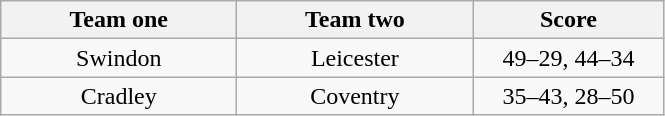<table class="wikitable" style="text-align: center">
<tr>
<th width=150>Team one</th>
<th width=150>Team two</th>
<th width=120>Score</th>
</tr>
<tr>
<td>Swindon</td>
<td>Leicester</td>
<td>49–29, 44–34</td>
</tr>
<tr>
<td>Cradley</td>
<td>Coventry</td>
<td>35–43, 28–50</td>
</tr>
</table>
